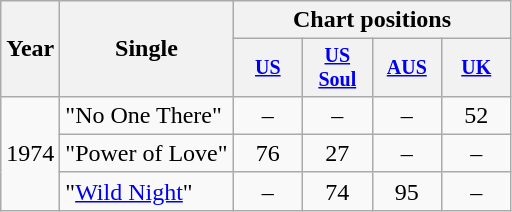<table class="wikitable" style="text-align:center;">
<tr>
<th rowspan="2">Year</th>
<th rowspan="2">Single</th>
<th colspan="4">Chart positions</th>
</tr>
<tr style="font-size:smaller;">
<th style="width:40px;"><a href='#'>US</a></th>
<th style="width:40px;"><a href='#'>US<br>Soul</a></th>
<th style="width:40px;"><a href='#'>AUS</a><br></th>
<th style="width:40px;"><a href='#'>UK</a></th>
</tr>
<tr>
<td rowspan="3">1974</td>
<td style="text-align:left;">"No One There"</td>
<td>–</td>
<td>–</td>
<td>–</td>
<td>52</td>
</tr>
<tr>
<td style="text-align:left;">"Power of Love"</td>
<td>76</td>
<td>27</td>
<td>–</td>
<td>–</td>
</tr>
<tr>
<td style="text-align:left;">"<a href='#'>Wild Night</a>"</td>
<td>–</td>
<td>74</td>
<td>95</td>
<td>–</td>
</tr>
</table>
